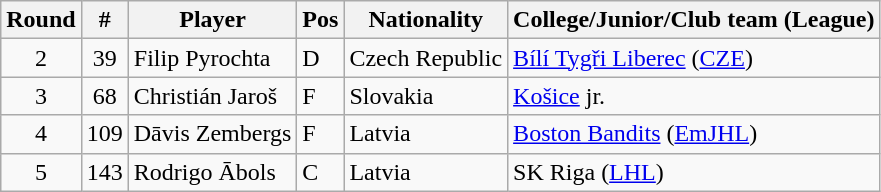<table class="wikitable">
<tr>
<th>Round</th>
<th>#</th>
<th>Player</th>
<th>Pos</th>
<th>Nationality</th>
<th>College/Junior/Club team (League)</th>
</tr>
<tr>
<td style="text-align:center">2</td>
<td style="text-align:center">39</td>
<td>Filip Pyrochta</td>
<td>D</td>
<td> Czech Republic</td>
<td><a href='#'>Bílí Tygři Liberec</a> (<a href='#'>CZE</a>)</td>
</tr>
<tr>
<td style="text-align:center">3</td>
<td style="text-align:center">68</td>
<td>Christián Jaroš</td>
<td>F</td>
<td> Slovakia</td>
<td><a href='#'>Košice</a> jr.</td>
</tr>
<tr>
<td style="text-align:center">4</td>
<td style="text-align:center">109</td>
<td>Dāvis Zembergs</td>
<td>F</td>
<td> Latvia</td>
<td><a href='#'>Boston Bandits</a> (<a href='#'>EmJHL</a>)</td>
</tr>
<tr>
<td style="text-align:center">5</td>
<td style="text-align:center">143</td>
<td>Rodrigo Ābols</td>
<td>C</td>
<td> Latvia</td>
<td>SK Riga (<a href='#'>LHL</a>)</td>
</tr>
</table>
